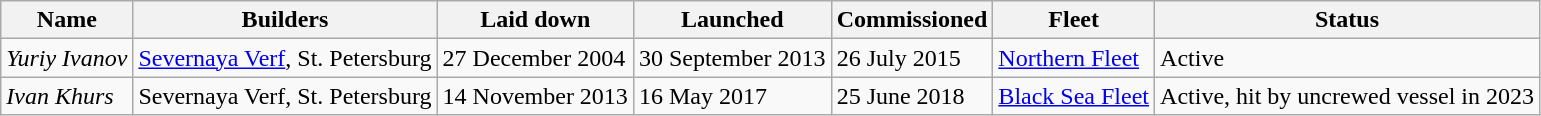<table class="wikitable">
<tr>
<th>Name</th>
<th>Builders</th>
<th>Laid down</th>
<th>Launched</th>
<th>Commissioned</th>
<th>Fleet</th>
<th>Status</th>
</tr>
<tr>
<td><em>Yuriy Ivanov</em></td>
<td><a href='#'>Severnaya Verf</a>, St. Petersburg</td>
<td>27 December 2004</td>
<td>30 September 2013</td>
<td>26 July 2015</td>
<td><a href='#'>Northern Fleet</a></td>
<td>Active</td>
</tr>
<tr>
<td><em>Ivan Khurs</em></td>
<td>Severnaya Verf, St. Petersburg</td>
<td>14 November 2013</td>
<td>16 May 2017</td>
<td>25 June 2018</td>
<td><a href='#'>Black Sea Fleet</a></td>
<td>Active, hit by uncrewed vessel in 2023</td>
</tr>
</table>
